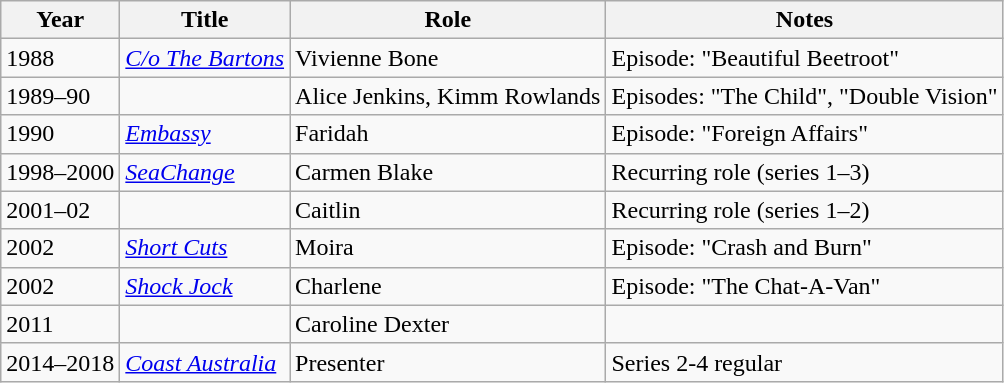<table class="wikitable sortable">
<tr>
<th>Year</th>
<th>Title</th>
<th>Role</th>
<th class="unsortable">Notes</th>
</tr>
<tr>
<td>1988</td>
<td><em><a href='#'>C/o The Bartons</a></em></td>
<td>Vivienne Bone</td>
<td>Episode: "Beautiful Beetroot"</td>
</tr>
<tr>
<td>1989–90</td>
<td><em></em></td>
<td>Alice Jenkins, Kimm Rowlands</td>
<td>Episodes: "The Child", "Double Vision"</td>
</tr>
<tr>
<td>1990</td>
<td><em><a href='#'>Embassy</a></em></td>
<td>Faridah</td>
<td>Episode: "Foreign Affairs"</td>
</tr>
<tr>
<td>1998–2000</td>
<td><em><a href='#'>SeaChange</a></em></td>
<td>Carmen Blake</td>
<td>Recurring role (series 1–3)</td>
</tr>
<tr>
<td>2001–02</td>
<td><em></em></td>
<td>Caitlin</td>
<td>Recurring role (series 1–2)</td>
</tr>
<tr>
<td>2002</td>
<td><em><a href='#'>Short Cuts</a></em></td>
<td>Moira</td>
<td>Episode: "Crash and Burn"</td>
</tr>
<tr>
<td>2002</td>
<td><em><a href='#'>Shock Jock</a></em></td>
<td>Charlene</td>
<td>Episode: "The Chat-A-Van"</td>
</tr>
<tr>
<td>2011</td>
<td><em></em></td>
<td>Caroline Dexter</td>
<td></td>
</tr>
<tr>
<td>2014–2018</td>
<td><em><a href='#'>Coast Australia</a></em></td>
<td>Presenter</td>
<td>Series 2-4 regular</td>
</tr>
</table>
